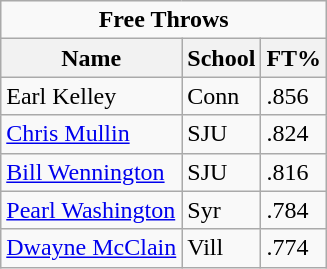<table class="wikitable">
<tr>
<td colspan=3 style="text-align:center;"><strong>Free Throws</strong></td>
</tr>
<tr>
<th>Name</th>
<th>School</th>
<th>FT%</th>
</tr>
<tr>
<td>Earl Kelley</td>
<td>Conn</td>
<td>.856</td>
</tr>
<tr>
<td><a href='#'>Chris Mullin</a></td>
<td>SJU</td>
<td>.824</td>
</tr>
<tr>
<td><a href='#'>Bill Wennington</a></td>
<td>SJU</td>
<td>.816</td>
</tr>
<tr>
<td><a href='#'>Pearl Washington</a></td>
<td>Syr</td>
<td>.784</td>
</tr>
<tr>
<td><a href='#'>Dwayne McClain</a></td>
<td>Vill</td>
<td>.774</td>
</tr>
</table>
